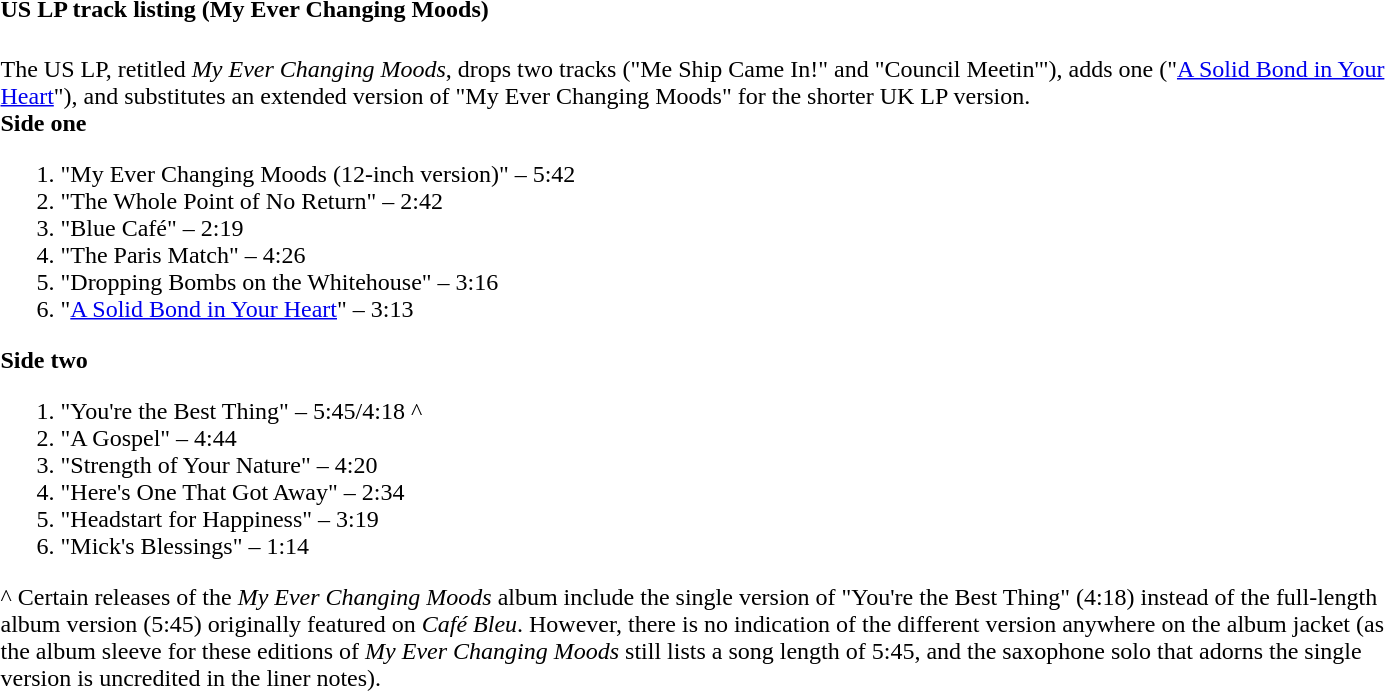<table class="collapsible collapsed" border="0" style="margin-right:20.45em">
<tr>
<th style="width:100%; text-align:left;">US LP track listing (My Ever Changing Moods)</th>
<th></th>
</tr>
<tr>
<td colspan="2"><br>The US LP, retitled <em>My Ever Changing Moods</em>, drops two tracks ("Me Ship Came In!" and "Council Meetin'"), adds one ("<a href='#'>A Solid Bond in Your Heart</a>"), and substitutes an extended version of "My Ever Changing Moods" for the shorter UK LP version.<br><strong>Side one</strong><ol><li>"My Ever Changing Moods (12-inch version)" – 5:42</li><li>"The Whole Point of No Return" – 2:42</li><li>"Blue Café" – 2:19</li><li>"The Paris Match" – 4:26</li><li>"Dropping Bombs on the Whitehouse" – 3:16</li><li>"<a href='#'>A Solid Bond in Your Heart</a>" – 3:13</li></ol><strong>Side two</strong><ol><li>"You're the Best Thing" – 5:45/4:18 ^</li><li>"A Gospel" – 4:44</li><li>"Strength of Your Nature" – 4:20</li><li>"Here's One That Got Away" – 2:34</li><li>"Headstart for Happiness" – 3:19</li><li>"Mick's Blessings" – 1:14</li></ol>^ Certain releases of the <em>My Ever Changing Moods</em> album include the single version of "You're the Best Thing" (4:18) instead of the full-length album version (5:45) originally featured on <em>Café Bleu</em>.  However, there is no indication of the different version anywhere on the album jacket (as the album sleeve for these editions of <em>My Ever Changing Moods</em> still lists a song length of 5:45, and the saxophone solo that adorns the single version is uncredited in the liner notes).</td>
</tr>
</table>
